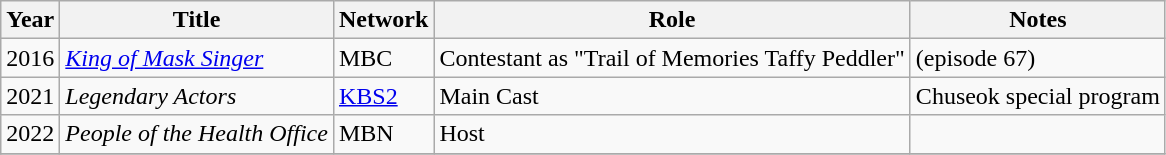<table class="wikitable">
<tr>
<th>Year</th>
<th>Title</th>
<th>Network</th>
<th>Role</th>
<th>Notes</th>
</tr>
<tr>
<td>2016</td>
<td><em><a href='#'>King of Mask Singer</a></em></td>
<td>MBC</td>
<td>Contestant as "Trail of Memories Taffy Peddler"</td>
<td>(episode 67)</td>
</tr>
<tr>
<td>2021</td>
<td><em>Legendary Actors</em></td>
<td><a href='#'>KBS2</a></td>
<td>Main Cast</td>
<td>Chuseok special program </td>
</tr>
<tr>
<td>2022</td>
<td><em>People of the Health Office</em></td>
<td>MBN</td>
<td>Host</td>
<td></td>
</tr>
<tr>
</tr>
</table>
